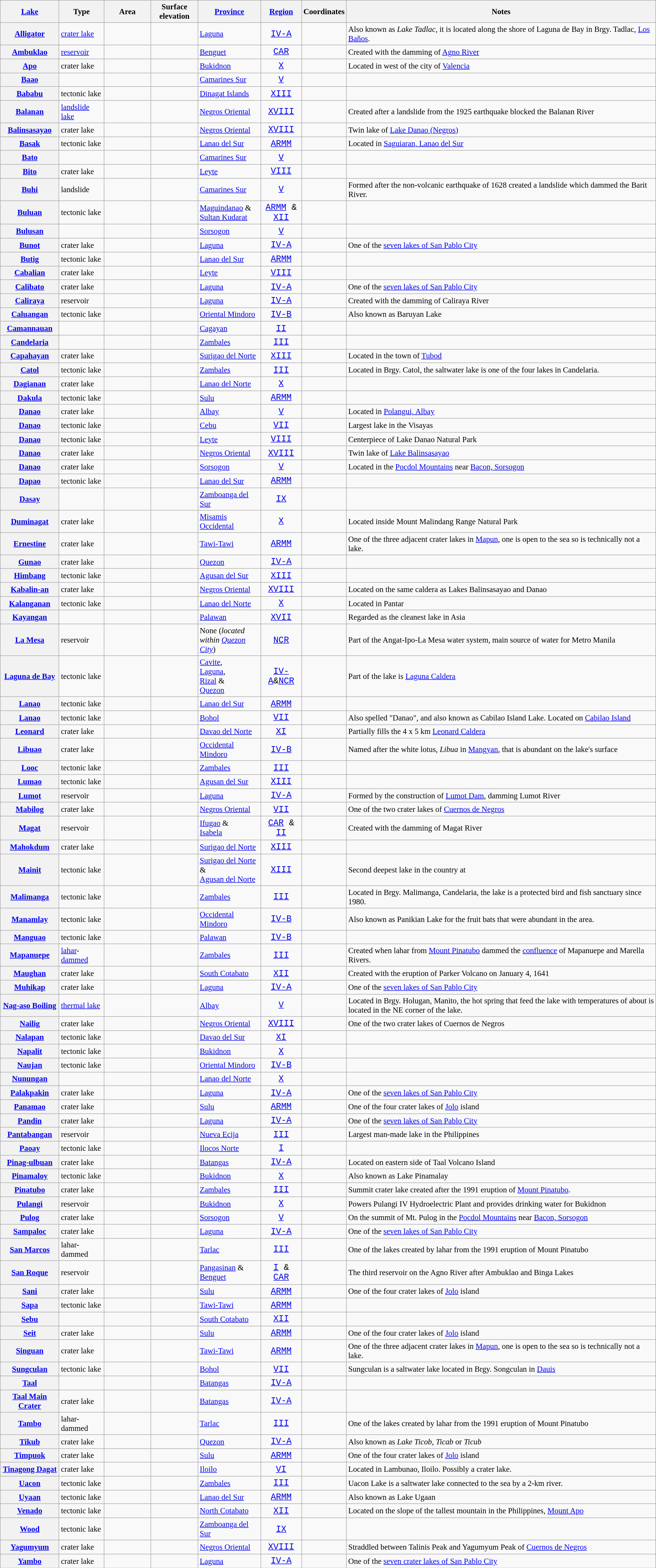<table class="wikitable sortable plainrowheaders" style="table-layout:fixed;margin:auto;font-size:95%;">
<tr>
<th scope="col" style="width:7em;"><a href='#'>Lake</a></th>
<th scope="col" style="width:5.2em;">Type</th>
<th scope="col" data-sort-type="number" style="width:5.5em;">Area</th>
<th scope="col" data-sort-type="number" style="width:5.5em;">Surface<br>elevation<br></th>
<th scope="col" style="width:7.5em;"><a href='#'>Province</a></th>
<th scope="col"><a href='#'>Region</a></th>
<th scope="col" data-sort-type="number" style="width:5em;">Coordinates</th>
<th scope="col" class="unsortable">Notes</th>
</tr>
<tr>
<th scope="row"><a href='#'>Alligator</a></th>
<td><a href='#'>crater lake</a></td>
<td style="text-align:center;"></td>
<td style="text-align:center;"></td>
<td><a href='#'>Laguna</a></td>
<td data-sort-value="4" style="text-align:center;font-family:Courier New;font-size:1.10em;"><a href='#'>IV-A</a></td>
<td style="text-align:center;"></td>
<td>Also known as <em>Lake Tadlac</em>, it is located along the shore of Laguna de Bay in Brgy. Tadlac, <a href='#'>Los Baños</a>.</td>
</tr>
<tr>
<th scope="row"><a href='#'>Ambuklao</a></th>
<td><a href='#'>reservoir</a></td>
<td style="text-align:center;"></td>
<td style="text-align:center;"></td>
<td><a href='#'>Benguet</a></td>
<td data-sort-value="15" style="text-align:center;font-family:Courier New;font-size:1.10em;"><a href='#'>CAR</a></td>
<td style="text-align:center;"></td>
<td>Created with the damming of <a href='#'>Agno River</a></td>
</tr>
<tr>
<th scope="row"><a href='#'>Apo</a></th>
<td>crater lake</td>
<td style="text-align:center;"></td>
<td style="text-align:center;"></td>
<td><a href='#'>Bukidnon</a></td>
<td data-sort-value="10" style="text-align:center;font-family:Courier New;font-size:1.10em;"><a href='#'>X</a></td>
<td style="text-align:center;"></td>
<td>Located in west of the city of <a href='#'>Valencia</a></td>
</tr>
<tr>
<th scope="row"><a href='#'>Baao</a></th>
<td tectonic lake></td>
<td style="text-align:center;"></td>
<td style="text-align:center;"></td>
<td><a href='#'>Camarines Sur</a></td>
<td data-sort-value="5" style="text-align:center;font-family:Courier New;font-size:1.10em;"><a href='#'>V</a></td>
<td style="text-align:center;"></td>
<td></td>
</tr>
<tr>
<th scope="row"><a href='#'>Bababu</a></th>
<td>tectonic lake</td>
<td style="text-align:center;"></td>
<td style="text-align:center;"></td>
<td><a href='#'>Dinagat Islands</a></td>
<td data-sort-value="13" style="text-align:center;font-family:Courier New;font-size:1.10em;"><a href='#'>XIII</a></td>
<td style="text-align:center;"></td>
<td></td>
</tr>
<tr>
<th scope="row"><a href='#'>Balanan</a></th>
<td><a href='#'>landslide lake</a></td>
<td style="text-align:center;"></td>
<td style="text-align:center;"></td>
<td><a href='#'>Negros Oriental</a></td>
<td data-sort-value="7" style="text-align:center;font-family:Courier New;font-size:1.10em;"><a href='#'>XVIII</a></td>
<td style="text-align:center;"></td>
<td>Created after a landslide from the 1925 earthquake blocked the Balanan River</td>
</tr>
<tr>
<th scope="row"><a href='#'>Balinsasayao</a></th>
<td>crater lake</td>
<td style="text-align:center;"></td>
<td style="text-align:center;"></td>
<td><a href='#'>Negros Oriental</a></td>
<td data-sort-value="7" style="text-align:center;font-family:Courier New;font-size:1.10em;"><a href='#'>XVIII</a></td>
<td style="text-align:center;"></td>
<td>Twin lake of <a href='#'>Lake Danao (Negros)</a></td>
</tr>
<tr>
<th scope="row"><a href='#'>Basak</a></th>
<td>tectonic lake</td>
<td style="text-align:center;"></td>
<td style="text-align:center;"></td>
<td><a href='#'>Lanao del Sur</a></td>
<td data-sort-value="14" style="text-align:center;font-family:Courier New;font-size:1.10em;"><a href='#'>ARMM</a></td>
<td style="text-align:center;"></td>
<td>Located in <a href='#'>Saguiaran, Lanao del Sur</a></td>
</tr>
<tr>
<th scope="row"><a href='#'>Bato</a></th>
<td tectonic lake></td>
<td style="text-align:center;"></td>
<td style="text-align:center;"></td>
<td><a href='#'>Camarines Sur</a></td>
<td data-sort-value="5" style="text-align:center;font-family:Courier New;font-size:1.10em;"><a href='#'>V</a></td>
<td style="text-align:center;"></td>
<td></td>
</tr>
<tr>
<th scope="row"><a href='#'>Bito</a></th>
<td>crater lake</td>
<td style="text-align:center;"></td>
<td style="text-align:center;"></td>
<td><a href='#'>Leyte</a></td>
<td data-sort-value="8" style="text-align:center;font-family:Courier New;font-size:1.10em;"><a href='#'>VIII</a></td>
<td style="text-align:center;"></td>
<td></td>
</tr>
<tr>
<th scope="row"><a href='#'>Buhi</a></th>
<td>landslide</td>
<td style="text-align:center;"></td>
<td style="text-align:center;"></td>
<td><a href='#'>Camarines Sur</a></td>
<td data-sort-value="5" style="text-align:center;font-family:Courier New;font-size:1.10em;"><a href='#'>V</a></td>
<td style="text-align:center;"></td>
<td>Formed after the non-volcanic earthquake of 1628 created a landslide which dammed the Barit River.</td>
</tr>
<tr>
<th scope="row"><a href='#'>Buluan</a></th>
<td>tectonic lake</td>
<td style="text-align:center;"></td>
<td style="text-align:center;"></td>
<td><a href='#'>Maguindanao</a> &<br><a href='#'>Sultan Kudarat</a></td>
<td data-sort-value="14" style="text-align:center;font-family:Courier New;font-size:1.10em;"><a href='#'>ARMM</a> &<br><a href='#'>XII</a></td>
<td style="text-align:center;"></td>
<td></td>
</tr>
<tr>
<th scope="row"><a href='#'>Bulusan</a></th>
<td crater lake></td>
<td style="text-align:center;"></td>
<td style="text-align:center;"></td>
<td><a href='#'>Sorsogon</a></td>
<td data-sort-value="5" style="text-align:center;font-family:Courier New;font-size:1.10em;"><a href='#'>V</a></td>
<td style="text-align:center;"></td>
<td></td>
</tr>
<tr>
<th scope="row"><a href='#'>Bunot</a></th>
<td>crater lake</td>
<td style="text-align:center;"></td>
<td style="text-align:center;"></td>
<td><a href='#'>Laguna</a></td>
<td data-sort-value="4" style="text-align:center;font-family:Courier New;font-size:1.10em;"><a href='#'>IV-A</a></td>
<td style="text-align:center;"></td>
<td>One of the <a href='#'>seven lakes of San Pablo City</a></td>
</tr>
<tr>
<th scope="row"><a href='#'>Butig</a></th>
<td>tectonic lake</td>
<td style="text-align:center;"></td>
<td style="text-align:center;"></td>
<td><a href='#'>Lanao del Sur</a></td>
<td data-sort-value="14" style="text-align:center;font-family:Courier New;font-size:1.10em;"><a href='#'>ARMM</a></td>
<td style="text-align:center;"></td>
<td></td>
</tr>
<tr>
<th scope="row"><a href='#'>Cabalian</a></th>
<td>crater lake</td>
<td style="text-align:center;"></td>
<td style="text-align:center;"></td>
<td><a href='#'>Leyte</a></td>
<td data-sort-value="8" style="text-align:center;font-family:Courier New;font-size:1.10em;"><a href='#'>VIII</a></td>
<td style="text-align:center;"></td>
<td></td>
</tr>
<tr>
<th scope="row"><a href='#'>Calibato</a></th>
<td>crater lake</td>
<td style="text-align:center;"></td>
<td style="text-align:center;"></td>
<td><a href='#'>Laguna</a></td>
<td data-sort-value="4" style="text-align:center;font-family:Courier New;font-size:1.10em;"><a href='#'>IV-A</a></td>
<td style="text-align:center;"></td>
<td>One of the <a href='#'>seven lakes of San Pablo City</a></td>
</tr>
<tr>
<th scope="row"><a href='#'>Caliraya</a></th>
<td>reservoir</td>
<td style="text-align:center;"></td>
<td style="text-align:center;"></td>
<td><a href='#'>Laguna</a></td>
<td data-sort-value="4" style="text-align:center;font-family:Courier New;font-size:1.10em;"><a href='#'>IV-A</a></td>
<td style="text-align:center;"></td>
<td>Created with the damming of Caliraya River</td>
</tr>
<tr>
<th scope="row"><a href='#'>Caluangan</a></th>
<td>tectonic lake</td>
<td style="text-align:center;"></td>
<td style="text-align:center;"></td>
<td><a href='#'>Oriental Mindoro</a></td>
<td data-sort-value="4.2" style="text-align:center;font-family:Courier New;font-size:1.10em;"><a href='#'>IV-B</a></td>
<td style="text-align:center;"></td>
<td>Also known as Baruyan Lake</td>
</tr>
<tr>
<th scope="row"><a href='#'>Camannauan</a></th>
<td tectonic lake></td>
<td style="text-align:center;"></td>
<td style="text-align:center;"></td>
<td><a href='#'>Cagayan</a></td>
<td data-sort-value="2" style="text-align:center;font-family:Courier New;font-size:1.10em;"><a href='#'>II</a></td>
<td style="text-align:center;"></td>
<td></td>
</tr>
<tr>
<th scope="row"><a href='#'>Candelaria</a></th>
<td tectonic lake></td>
<td style="text-align:center;"></td>
<td style="text-align:center;"></td>
<td><a href='#'>Zambales</a></td>
<td data-sort-value="3" style="text-align:center;font-family:Courier New;font-size:1.10em;"><a href='#'>III</a></td>
<td style="text-align:center;"></td>
<td></td>
</tr>
<tr>
<th scope="row"><a href='#'>Capahayan</a></th>
<td>crater lake</td>
<td style="text-align:center;"></td>
<td style="text-align:center;"></td>
<td><a href='#'>Surigao del Norte</a></td>
<td data-sort-value="13" style="text-align:center;font-family:Courier New;font-size:1.10em;"><a href='#'>XIII</a></td>
<td style="text-align:center;"></td>
<td>Located in the town of <a href='#'>Tubod</a></td>
</tr>
<tr>
<th scope="row"><a href='#'>Catol</a></th>
<td>tectonic lake</td>
<td style="text-align:center;"></td>
<td style="text-align:center;"></td>
<td><a href='#'>Zambales</a></td>
<td data-sort-value="3" style="text-align:center;font-family:Courier New;font-size:1.10em;"><a href='#'>III</a></td>
<td style="text-align:center;"></td>
<td>Located in Brgy. Catol, the saltwater lake is one of the four lakes in Candelaria.</td>
</tr>
<tr>
<th scope="row"><a href='#'>Dagianan</a></th>
<td>crater lake</td>
<td style="text-align:center;"></td>
<td style="text-align:center;"></td>
<td><a href='#'>Lanao del Norte</a></td>
<td data-sort-value="10" style="text-align:center;font-family:Courier New;font-size:1.10em;"><a href='#'>X</a></td>
<td style="text-align:center;"></td>
<td></td>
</tr>
<tr>
<th scope="row"><a href='#'>Dakula</a></th>
<td>tectonic lake</td>
<td style="text-align:center;"></td>
<td style="text-align:center;"></td>
<td><a href='#'>Sulu</a></td>
<td data-sort-value="14" style="text-align:center;font-family:Courier New;font-size:1.10em;"><a href='#'>ARMM</a></td>
<td style="text-align:center;"></td>
<td></td>
</tr>
<tr>
<th scope="row"><a href='#'>Danao</a></th>
<td>crater lake</td>
<td style="text-align:center;"></td>
<td style="text-align:center;"></td>
<td><a href='#'>Albay</a></td>
<td data-sort-value="5" style="text-align:center;font-family:Courier New;font-size:1.10em;"><a href='#'>V</a></td>
<td style="text-align:center;"></td>
<td>Located in <a href='#'>Polangui, Albay</a></td>
</tr>
<tr>
<th scope="row"><a href='#'>Danao</a></th>
<td>tectonic lake</td>
<td style="text-align:center;"></td>
<td style="text-align:center;"></td>
<td><a href='#'>Cebu</a></td>
<td data-sort-value="7" style="text-align:center;font-family:Courier New;font-size:1.10em;"><a href='#'>VII</a></td>
<td style="text-align:center;"></td>
<td>Largest lake in the Visayas</td>
</tr>
<tr>
<th scope="row"><a href='#'>Danao</a></th>
<td>tectonic lake</td>
<td style="text-align:center;"></td>
<td style="text-align:center;"></td>
<td><a href='#'>Leyte</a></td>
<td data-sort-value="8" style="text-align:center;font-family:Courier New;font-size:1.10em;"><a href='#'>VIII</a></td>
<td style="text-align:center;"></td>
<td>Centerpiece of Lake Danao Natural Park</td>
</tr>
<tr>
<th scope="row"><a href='#'>Danao</a></th>
<td>crater lake</td>
<td style="text-align:center;"></td>
<td style="text-align:center;"></td>
<td><a href='#'>Negros Oriental</a></td>
<td data-sort-value="7" style="text-align:center;font-family:Courier New;font-size:1.10em;"><a href='#'>XVIII</a></td>
<td style="text-align:center;"></td>
<td>Twin lake of <a href='#'>Lake Balinsasayao</a></td>
</tr>
<tr>
<th scope="row"><a href='#'>Danao</a></th>
<td>crater lake</td>
<td style="text-align:center;"></td>
<td style="text-align:center;"></td>
<td><a href='#'>Sorsogon</a></td>
<td data-sort-value="5" style="text-align:center;font-family:Courier New;font-size:1.10em;"><a href='#'>V</a></td>
<td style="text-align:center;"></td>
<td>Located in the <a href='#'>Pocdol Mountains</a> near <a href='#'>Bacon, Sorsogon</a></td>
</tr>
<tr>
<th scope="row"><a href='#'>Dapao</a></th>
<td>tectonic lake</td>
<td style="text-align:center;"></td>
<td style="text-align:center;"></td>
<td><a href='#'>Lanao del Sur</a></td>
<td data-sort-value="14" style="text-align:center;font-family:Courier New;font-size:1.10em;"><a href='#'>ARMM</a></td>
<td style="text-align:center;"></td>
<td></td>
</tr>
<tr>
<th scope="row"><a href='#'>Dasay</a></th>
<td tectonic lake></td>
<td style="text-align:center;"></td>
<td style="text-align:center;"></td>
<td><a href='#'>Zamboanga del Sur</a></td>
<td data-sort-value="9" style="text-align:center;font-family:Courier New;font-size:1.10em;"><a href='#'>IX</a></td>
<td style="text-align:center;"></td>
<td></td>
</tr>
<tr>
<th scope="row"><a href='#'>Duminagat</a></th>
<td>crater lake</td>
<td style="text-align:center;"></td>
<td style="text-align:center;"></td>
<td><a href='#'>Misamis Occidental</a></td>
<td data-sort-value="10" style="text-align:center;font-family:Courier New;font-size:1.10em;"><a href='#'>X</a></td>
<td style="text-align:center;"></td>
<td>Located inside Mount Malindang Range Natural Park</td>
</tr>
<tr>
<th scope="row"><a href='#'>Ernestine</a></th>
<td>crater lake</td>
<td style="text-align:center;"></td>
<td style="text-align:center;"></td>
<td><a href='#'>Tawi-Tawi</a></td>
<td data-sort-value="14" style="text-align:center;font-family:Courier New;font-size:1.10em;"><a href='#'>ARMM</a></td>
<td style="text-align:center;"></td>
<td>One of the three adjacent crater lakes in <a href='#'>Mapun</a>, one is open to the sea so is technically not a lake.</td>
</tr>
<tr>
<th scope="row"><a href='#'>Gunao</a></th>
<td>crater lake</td>
<td style="text-align:center;"></td>
<td style="text-align:center;"></td>
<td><a href='#'>Quezon</a></td>
<td data-sort-value="4" style="text-align:center;font-family:Courier New;font-size:1.10em;"><a href='#'>IV-A</a></td>
<td style="text-align:center;"></td>
<td></td>
</tr>
<tr>
<th scope="row"><a href='#'>Himbang</a></th>
<td>tectonic lake</td>
<td style="text-align:center;"></td>
<td style="text-align:center;"></td>
<td><a href='#'>Agusan del Sur</a></td>
<td data-sort-value="13" style="text-align:center;font-family:Courier New;font-size:1.10em;"><a href='#'>XIII</a></td>
<td style="text-align:center;"></td>
<td></td>
</tr>
<tr>
<th scope="row"><a href='#'>Kabalin-an</a></th>
<td>crater lake</td>
<td style="text-align:center;"></td>
<td style="text-align:center;"></td>
<td><a href='#'>Negros Oriental</a></td>
<td data-sort-value="7" style="text-align:center;font-family:Courier New;font-size:1.10em;"><a href='#'>XVIII</a></td>
<td style="text-align:center;"></td>
<td>Located on the same caldera as Lakes Balinsasayao and Danao</td>
</tr>
<tr>
<th scope="row"><a href='#'>Kalanganan</a></th>
<td>tectonic lake</td>
<td style="text-align:center;"></td>
<td style="text-align:center;"></td>
<td><a href='#'>Lanao del Norte</a></td>
<td data-sort-value="10" style="text-align:center;font-family:Courier New;font-size:1.10em;"><a href='#'>X</a></td>
<td style="text-align:center;"></td>
<td>Located in Pantar</td>
</tr>
<tr>
<th scope="row"><a href='#'>Kayangan</a></th>
<td></td>
<td style="text-align:center;"></td>
<td style="text-align:center;"></td>
<td><a href='#'>Palawan</a></td>
<td data-sort-value="10" style="text-align:center;font-family:Courier New;font-size:1.10em;"><a href='#'>XVII</a></td>
<td style="text-align:center;"></td>
<td>Regarded as the cleanest lake in Asia</td>
</tr>
<tr>
<th scope="row"><a href='#'>La Mesa</a></th>
<td>reservoir</td>
<td style="text-align:center;"></td>
<td style="text-align:center;"></td>
<td>None (<em>located within <a href='#'>Quezon City</a></em>)</td>
<td data-sort-value="16" style="text-align:center;font-family:Courier New;font-size:1.10em;"><a href='#'>NCR</a></td>
<td style="text-align:center;"></td>
<td>Part of the Angat-Ipo-La Mesa water system, main source of water for Metro Manila</td>
</tr>
<tr>
<th scope="row"><a href='#'>Laguna de Bay</a></th>
<td>tectonic lake</td>
<td style="text-align:center;"></td>
<td style="text-align:center;"></td>
<td><a href='#'>Cavite</a>,<br><a href='#'>Laguna</a>,<br><a href='#'>Rizal</a> &<br><a href='#'>Quezon</a></td>
<td data-sort-value="4" style="text-align:center;font-family:Courier New;font-size:1.10em;"><a href='#'>IV-A</a>&<a href='#'>NCR</a></td>
<td style="text-align:center;"></td>
<td>Part of the lake is <a href='#'>Laguna Caldera</a></td>
</tr>
<tr>
<th scope="row"><a href='#'>Lanao</a></th>
<td>tectonic lake</td>
<td style="text-align:center;"></td>
<td style="text-align:center;"></td>
<td><a href='#'>Lanao del Sur</a></td>
<td data-sort-value="14" style="text-align:center;font-family:Courier New;font-size:1.10em;"><a href='#'>ARMM</a></td>
<td style="text-align:center;"></td>
<td></td>
</tr>
<tr>
<th scope="row"><a href='#'>Lanao</a></th>
<td>tectonic lake</td>
<td style="text-align:center;"></td>
<td style="text-align:center;"></td>
<td><a href='#'>Bohol</a></td>
<td data-sort-value="7" style="text-align:center;font-family:Courier New;font-size:1.10em;"><a href='#'>VII</a></td>
<td style="text-align:center;"></td>
<td>Also spelled "Danao", and also known as Cabilao Island Lake. Located on <a href='#'>Cabilao Island</a></td>
</tr>
<tr>
<th scope="row"><a href='#'>Leonard</a></th>
<td>crater lake</td>
<td style="text-align:center;"></td>
<td style="text-align:center;"></td>
<td><a href='#'>Davao del Norte</a></td>
<td data-sort-value="11" style="text-align:center;font-family:Courier New;font-size:1.10em;"><a href='#'>XI</a></td>
<td style="text-align:center;"></td>
<td>Partially fills the 4 x 5 km <a href='#'>Leonard Caldera</a></td>
</tr>
<tr>
<th scope="row"><a href='#'>Libuao</a></th>
<td>crater lake</td>
<td style="text-align:center;"></td>
<td style="text-align:center;"></td>
<td><a href='#'>Occidental Mindoro</a></td>
<td data-sort-value="4.2" style="text-align:center;font-family:Courier New;font-size:1.10em;"><a href='#'>IV-B</a></td>
<td style="text-align:center;"></td>
<td>Named after the white lotus, <em>Libua</em> in <a href='#'>Mangyan</a>, that is abundant on the lake's surface</td>
</tr>
<tr>
<th scope="row"><a href='#'>Looc</a></th>
<td>tectonic lake</td>
<td style="text-align:center;"></td>
<td style="text-align:center;"></td>
<td><a href='#'>Zambales</a></td>
<td data-sort-value="3" style="text-align:center;font-family:Courier New;font-size:1.10em;"><a href='#'>III</a></td>
<td style="text-align:center;"></td>
<td></td>
</tr>
<tr>
<th scope="row"><a href='#'>Lumao</a></th>
<td>tectonic lake</td>
<td style="text-align:center;"></td>
<td style="text-align:center;"></td>
<td><a href='#'>Agusan del Sur</a></td>
<td data-sort-value="13" style="text-align:center;font-family:Courier New;font-size:1.10em;"><a href='#'>XIII</a></td>
<td style="text-align:center;"></td>
<td></td>
</tr>
<tr>
<th scope="row"><a href='#'>Lumot</a></th>
<td>reservoir</td>
<td style="text-align:center;"></td>
<td style="text-align:center;"></td>
<td><a href='#'>Laguna</a></td>
<td data-sort-value="4" style="text-align:center;font-family:Courier New;font-size:1.10em;"><a href='#'>IV-A</a></td>
<td style="text-align:center;"></td>
<td>Formed by the construction of <a href='#'>Lumot Dam</a>, damming Lumot River</td>
</tr>
<tr>
<th scope="row"><a href='#'>Mabilog</a></th>
<td>crater lake</td>
<td style="text-align:center;"></td>
<td style="text-align:center;"></td>
<td><a href='#'>Negros Oriental</a></td>
<td data-sort-value="7" style="text-align:center;font-family:Courier New;font-size:1.10em;"><a href='#'>VII</a></td>
<td style="text-align:center;"></td>
<td>One of the two crater lakes of <a href='#'>Cuernos de Negros</a></td>
</tr>
<tr>
<th scope="row"><a href='#'>Magat</a></th>
<td>reservoir</td>
<td style="text-align:center;"></td>
<td style="text-align:center;"></td>
<td><a href='#'>Ifugao</a> &<br><a href='#'>Isabela</a></td>
<td data-sort-value="15" style="text-align:center;font-family:Courier New;font-size:1.10em;"><a href='#'>CAR</a> &<br><a href='#'>II</a></td>
<td style="text-align:center;"></td>
<td>Created with the damming of Magat River</td>
</tr>
<tr>
<th scope="row"><a href='#'>Mahokdum</a></th>
<td>crater lake</td>
<td style="text-align:center;"></td>
<td style="text-align:center;"></td>
<td><a href='#'>Surigao del Norte</a></td>
<td data-sort-value="13" style="text-align:center;font-family:Courier New;font-size:1.10em;"><a href='#'>XIII</a></td>
<td style="text-align:center;"></td>
<td></td>
</tr>
<tr>
<th scope="row"><a href='#'>Mainit</a></th>
<td>tectonic lake</td>
<td style="text-align:center;"></td>
<td style="text-align:center;"></td>
<td><a href='#'>Surigao del Norte</a> &<br><a href='#'>Agusan del Norte</a></td>
<td data-sort-value="13" style="text-align:center;font-family:Courier New;font-size:1.10em;"><a href='#'>XIII</a></td>
<td style="text-align:center;"></td>
<td>Second deepest lake in the country at </td>
</tr>
<tr>
<th scope="row"><a href='#'>Malimanga</a></th>
<td>tectonic lake</td>
<td style="text-align:center;"></td>
<td style="text-align:center;"></td>
<td><a href='#'>Zambales</a></td>
<td data-sort-value="3" style="text-align:center;font-family:Courier New;font-size:1.10em;"><a href='#'>III</a></td>
<td style="text-align:center;"></td>
<td>Located in Brgy. Malimanga, Candelaria, the lake is a protected bird and fish sanctuary since 1980.</td>
</tr>
<tr>
<th scope="row"><a href='#'>Manamlay</a></th>
<td>tectonic lake</td>
<td style="text-align:center;"></td>
<td style="text-align:center;"></td>
<td><a href='#'>Occidental Mindoro</a></td>
<td data-sort-value="4.2" style="text-align:center;font-family:Courier New;font-size:1.10em;"><a href='#'>IV-B</a></td>
<td style="text-align:center;"></td>
<td>Also known as Panikian Lake for the fruit bats that were abundant in the area.</td>
</tr>
<tr>
<th scope="row"><a href='#'>Manguao</a></th>
<td>tectonic lake</td>
<td style="text-align:center;"></td>
<td style="text-align:center;"></td>
<td><a href='#'>Palawan</a></td>
<td data-sort-value="4.2" style="text-align:center;font-family:Courier New;font-size:1.10em;"><a href='#'>IV-B</a></td>
<td style="text-align:center;"></td>
<td></td>
</tr>
<tr>
<th scope="row"><a href='#'>Mapanuepe</a></th>
<td><a href='#'>lahar</a>-<a href='#'>dammed</a></td>
<td style="text-align:center;"></td>
<td style="text-align:center;"></td>
<td><a href='#'>Zambales</a></td>
<td data-sort-value="3" style="text-align:center;font-family:Courier New;font-size:1.10em;"><a href='#'>III</a></td>
<td style="text-align:center;"></td>
<td>Created when lahar from <a href='#'>Mount Pinatubo</a> dammed the <a href='#'>confluence</a> of Mapanuepe and Marella Rivers.</td>
</tr>
<tr>
<th scope="row"><a href='#'>Maughan</a></th>
<td>crater lake</td>
<td style="text-align:center;"></td>
<td style="text-align:center;"></td>
<td><a href='#'>South Cotabato</a></td>
<td data-sort-value="12" style="text-align:center;font-family:Courier New;font-size:1.10em;"><a href='#'>XII</a></td>
<td style="text-align:center;"></td>
<td>Created with the eruption of Parker Volcano on January 4, 1641</td>
</tr>
<tr>
<th scope="row"><a href='#'>Muhikap</a></th>
<td>crater lake</td>
<td style="text-align:center;"></td>
<td style="text-align:center;"></td>
<td><a href='#'>Laguna</a></td>
<td data-sort-value="4" style="text-align:center;font-family:Courier New;font-size:1.10em;"><a href='#'>IV-A</a></td>
<td style="text-align:center;"></td>
<td>One of the <a href='#'>seven lakes of San Pablo City</a></td>
</tr>
<tr>
<th scope="row"><a href='#'>Nag-aso Boiling</a></th>
<td><a href='#'>thermal lake</a></td>
<td style="text-align:center;"></td>
<td style="text-align:center;"></td>
<td><a href='#'>Albay</a></td>
<td data-sort-value="5" style="text-align:center;font-family:Courier New;font-size:1.10em;"><a href='#'>V</a></td>
<td style="text-align:center;"></td>
<td>Located in Brgy. Holugan, Manito, the hot spring that feed the lake with temperatures of about  is located in the NE corner of the lake.</td>
</tr>
<tr>
<th scope="row"><a href='#'>Nailig</a></th>
<td>crater lake</td>
<td style="text-align:center;"></td>
<td style="text-align:center;"></td>
<td><a href='#'>Negros Oriental</a></td>
<td data-sort-value="7" style="text-align:center;font-family:Courier New;font-size:1.10em;"><a href='#'>XVIII</a></td>
<td style="text-align:center;"></td>
<td>One of the two crater lakes of Cuernos de Negros</td>
</tr>
<tr>
<th scope="row"><a href='#'>Nalapan</a></th>
<td>tectonic lake</td>
<td style="text-align:center;"></td>
<td style="text-align:center;"></td>
<td><a href='#'>Davao del Sur</a></td>
<td data-sort-value="11" style="text-align:center;font-family:Courier New;font-size:1.10em;"><a href='#'>XI</a></td>
<td style="text-align:center;"></td>
<td></td>
</tr>
<tr>
<th scope="row"><a href='#'>Napalit</a></th>
<td>tectonic lake</td>
<td style="text-align:center;"></td>
<td style="text-align:center;"></td>
<td><a href='#'>Bukidnon</a></td>
<td data-sort-value="10" style="text-align:center;font-family:Courier New;font-size:1.10em;"><a href='#'>X</a></td>
<td style="text-align:center;"></td>
<td></td>
</tr>
<tr>
<th scope="row"><a href='#'>Naujan</a></th>
<td>tectonic lake</td>
<td style="text-align:center;"></td>
<td style="text-align:center;"></td>
<td><a href='#'>Oriental Mindoro</a></td>
<td data-sort-value="4.2" style="text-align:center;font-family:Courier New;font-size:1.10em;"><a href='#'>IV-B</a></td>
<td style="text-align:center;"></td>
<td></td>
</tr>
<tr>
<th scope="row"><a href='#'>Nunungan</a></th>
<td tectonic lake></td>
<td style="text-align:center;"></td>
<td style="text-align:center;"></td>
<td><a href='#'>Lanao del Norte</a></td>
<td data-sort-value="10" style="text-align:center;font-family:Courier New;font-size:1.10em;"><a href='#'>X</a></td>
<td style="text-align:center;"></td>
<td></td>
</tr>
<tr>
<th scope="row"><a href='#'>Palakpakin</a></th>
<td>crater lake</td>
<td style="text-align:center;"></td>
<td style="text-align:center;"></td>
<td><a href='#'>Laguna</a></td>
<td data-sort-value="4" style="text-align:center;font-family:Courier New;font-size:1.10em;"><a href='#'>IV-A</a></td>
<td style="text-align:center;"></td>
<td>One of the <a href='#'>seven lakes of San Pablo City</a></td>
</tr>
<tr>
<th scope="row"><a href='#'>Panamao</a></th>
<td>crater lake</td>
<td style="text-align:center;"></td>
<td style="text-align:center;"></td>
<td><a href='#'>Sulu</a></td>
<td data-sort-value="14" style="text-align:center;font-family:Courier New;font-size:1.10em;"><a href='#'>ARMM</a></td>
<td style="text-align:center;"></td>
<td>One of the four crater lakes of <a href='#'>Jolo</a> island</td>
</tr>
<tr>
<th scope="row"><a href='#'>Pandin</a></th>
<td>crater lake</td>
<td style="text-align:center;"></td>
<td style="text-align:center;"></td>
<td><a href='#'>Laguna</a></td>
<td data-sort-value="4" style="text-align:center;font-family:Courier New;font-size:1.10em;"><a href='#'>IV-A</a></td>
<td style="text-align:center;"></td>
<td>One of the <a href='#'>seven lakes of San Pablo City</a></td>
</tr>
<tr>
<th scope="row"><a href='#'>Pantabangan</a></th>
<td>reservoir</td>
<td style="text-align:center;"></td>
<td style="text-align:center;"></td>
<td><a href='#'>Nueva Ecija</a></td>
<td data-sort-value="3" style="text-align:center;font-family:Courier New;font-size:1.10em;"><a href='#'>III</a></td>
<td style="text-align:center;"></td>
<td>Largest man-made lake in the Philippines</td>
</tr>
<tr>
<th scope="row"><a href='#'>Paoay</a></th>
<td>tectonic lake</td>
<td style="text-align:center;"></td>
<td style="text-align:center;"></td>
<td><a href='#'>Ilocos Norte</a></td>
<td data-sort-value="1" style="text-align:center;font-family:Courier New;font-size:1.10em;"><a href='#'>I</a></td>
<td style="text-align:center;"></td>
<td></td>
</tr>
<tr>
<th scope="row"><a href='#'>Pinag-ulbuan</a></th>
<td>crater lake</td>
<td style="text-align:center;"></td>
<td style="text-align:center;"></td>
<td><a href='#'>Batangas</a></td>
<td data-sort-value="4" style="text-align:center;font-family:Courier New;font-size:1.10em;"><a href='#'>IV-A</a></td>
<td style="text-align:center;"></td>
<td>Located on eastern side of Taal Volcano Island</td>
</tr>
<tr>
<th scope="row"><a href='#'>Pinamaloy</a></th>
<td>tectonic lake</td>
<td style="text-align:center;"></td>
<td style="text-align:center;"></td>
<td><a href='#'>Bukidnon</a></td>
<td data-sort-value="10" style="text-align:center;font-family:Courier New;font-size:1.10em;"><a href='#'>X</a></td>
<td style="text-align:center;"></td>
<td>Also known as Lake Pinamalay</td>
</tr>
<tr>
<th scope="row"><a href='#'>Pinatubo</a></th>
<td>crater lake</td>
<td style="text-align:center;"></td>
<td style="text-align:center;"></td>
<td><a href='#'>Zambales</a></td>
<td data-sort-value="3" style="text-align:center;font-family:Courier New;font-size:1.10em;"><a href='#'>III</a></td>
<td style="text-align:center;"></td>
<td>Summit crater lake created after the 1991 eruption of <a href='#'>Mount Pinatubo</a>.</td>
</tr>
<tr>
<th scope="row"><a href='#'>Pulangi</a></th>
<td>reservoir</td>
<td style="text-align:center;"></td>
<td style="text-align:center;"></td>
<td><a href='#'>Bukidnon</a></td>
<td data-sort-value="10" style="text-align:center;font-family:Courier New;font-size:1.10em;"><a href='#'>X</a></td>
<td style="text-align:center;"></td>
<td>Powers Pulangi IV Hydroelectric Plant and provides drinking water for Bukidnon</td>
</tr>
<tr>
<th scope="row"><a href='#'>Pulog</a></th>
<td>crater lake</td>
<td style="text-align:center;"></td>
<td style="text-align:center;"></td>
<td><a href='#'>Sorsogon</a></td>
<td data-sort-value="5" style="text-align:center;font-family:Courier New;font-size:1.10em;"><a href='#'>V</a></td>
<td style="text-align:center;"></td>
<td>On the summit of Mt. Pulog in the <a href='#'>Pocdol Mountains</a> near <a href='#'>Bacon, Sorsogon</a></td>
</tr>
<tr>
<th scope="row"><a href='#'>Sampaloc</a></th>
<td>crater lake</td>
<td style="text-align:center;"></td>
<td style="text-align:center;"></td>
<td><a href='#'>Laguna</a></td>
<td data-sort-value="4" style="text-align:center;font-family:Courier New;font-size:1.10em;"><a href='#'>IV-A</a></td>
<td style="text-align:center;"></td>
<td>One of the <a href='#'>seven lakes of San Pablo City</a></td>
</tr>
<tr>
<th scope="row"><a href='#'>San Marcos</a></th>
<td>lahar-dammed</td>
<td style="text-align:center;"></td>
<td style="text-align:center;"></td>
<td><a href='#'>Tarlac</a></td>
<td data-sort-value="3" style="text-align:center;font-family:Courier New;font-size:1.10em;"><a href='#'>III</a></td>
<td style="text-align:center;"></td>
<td>One of the lakes created by lahar from the 1991 eruption of Mount Pinatubo</td>
</tr>
<tr>
<th scope="row"><a href='#'>San Roque</a></th>
<td>reservoir</td>
<td style="text-align:center;"></td>
<td style="text-align:center;"></td>
<td><a href='#'>Pangasinan</a> &<br><a href='#'>Benguet</a></td>
<td data-sort-value="1" style="text-align:center;font-family:Courier New;font-size:1.10em;"><a href='#'>I</a> &<br><a href='#'>CAR</a></td>
<td style="text-align:center;"></td>
<td>The third reservoir on the Agno River after Ambuklao and Binga Lakes</td>
</tr>
<tr>
<th scope="row"><a href='#'>Sani</a></th>
<td>crater lake</td>
<td style="text-align:center;"></td>
<td style="text-align:center;"></td>
<td><a href='#'>Sulu</a></td>
<td data-sort-value="14" style="text-align:center;font-family:Courier New;font-size:1.10em;"><a href='#'>ARMM</a></td>
<td style="text-align:center;"></td>
<td>One of the four crater lakes of <a href='#'>Jolo</a> island</td>
</tr>
<tr>
<th scope="row"><a href='#'>Sapa</a></th>
<td>tectonic lake</td>
<td style="text-align:center;"></td>
<td style="text-align:center;"></td>
<td><a href='#'>Tawi-Tawi</a></td>
<td data-sort-value="14" style="text-align:center;font-family:Courier New;font-size:1.10em;"><a href='#'>ARMM</a></td>
<td style="text-align:center;"></td>
<td></td>
</tr>
<tr>
<th scope="row"><a href='#'>Sebu</a></th>
<td tectonic lake></td>
<td style="text-align:center;"></td>
<td style="text-align:center;"></td>
<td><a href='#'>South Cotabato</a></td>
<td data-sort-value="12" style="text-align:center;font-family:Courier New;font-size:1.10em;"><a href='#'>XII</a></td>
<td style="text-align:center;"></td>
<td></td>
</tr>
<tr>
<th scope="row"><a href='#'>Seit</a></th>
<td>crater lake</td>
<td style="text-align:center;"></td>
<td style="text-align:center;"></td>
<td><a href='#'>Sulu</a></td>
<td data-sort-value="14" style="text-align:center;font-family:Courier New;font-size:1.10em;"><a href='#'>ARMM</a></td>
<td style="text-align:center;"></td>
<td>One of the four crater lakes of <a href='#'>Jolo</a> island</td>
</tr>
<tr>
<th scope="row"><a href='#'>Singuan</a></th>
<td>crater lake</td>
<td style="text-align:center;"></td>
<td style="text-align:center;"></td>
<td><a href='#'>Tawi-Tawi</a></td>
<td data-sort-value="14" style="text-align:center;font-family:Courier New;font-size:1.10em;"><a href='#'>ARMM</a></td>
<td style="text-align:center;"></td>
<td>One of the three adjacent crater lakes in <a href='#'>Mapun</a>, one is open to the sea so is technically not a lake.</td>
</tr>
<tr>
<th scope="row"><a href='#'>Sungculan</a></th>
<td>tectonic lake</td>
<td style="text-align:center;"></td>
<td style="text-align:center;"></td>
<td><a href='#'>Bohol</a></td>
<td data-sort-value="7" style="text-align:center;font-family:Courier New;font-size:1.10em;"><a href='#'>VII</a></td>
<td style="text-align:center;"></td>
<td>Sungculan is a saltwater lake located in Brgy. Songculan in <a href='#'>Dauis</a></td>
</tr>
<tr>
<th scope="row"><a href='#'>Taal</a></th>
<td crater lake></td>
<td style="text-align:center;"></td>
<td style="text-align:center;"></td>
<td><a href='#'>Batangas</a></td>
<td data-sort-value="4" style="text-align:center;font-family:Courier New;font-size:1.10em;"><a href='#'>IV-A</a></td>
<td style="text-align:center;"></td>
<td></td>
</tr>
<tr>
<th scope="row"><a href='#'>Taal Main Crater</a></th>
<td>crater lake</td>
<td style="text-align:center;"></td>
<td style="text-align:center;"></td>
<td><a href='#'>Batangas</a></td>
<td data-sort-value="4" style="text-align:center;font-family:Courier New;font-size:1.10em;"><a href='#'>IV-A</a></td>
<td style="text-align:center;"></td>
<td></td>
</tr>
<tr>
<th scope="row"><a href='#'>Tambo</a></th>
<td>lahar-dammed</td>
<td style="text-align:center;"></td>
<td style="text-align:center;"></td>
<td><a href='#'>Tarlac</a></td>
<td data-sort-value="3" style="text-align:center;font-family:Courier New;font-size:1.10em;"><a href='#'>III</a></td>
<td style="text-align:center;"></td>
<td>One of the lakes created by lahar from the 1991 eruption of Mount Pinatubo</td>
</tr>
<tr>
<th scope="row"><a href='#'>Tikub</a></th>
<td>crater lake</td>
<td style="text-align:center;"></td>
<td style="text-align:center;"></td>
<td><a href='#'>Quezon</a></td>
<td data-sort-value="4" style="text-align:center;font-family:Courier New;font-size:1.10em;"><a href='#'>IV-A</a></td>
<td style="text-align:center;"></td>
<td>Also known as <em>Lake Ticob</em>, <em>Ticab</em> or <em>Ticub</em></td>
</tr>
<tr>
<th scope="row"><a href='#'>Timpuok</a></th>
<td>crater lake</td>
<td style="text-align:center;"></td>
<td style="text-align:center;"></td>
<td><a href='#'>Sulu</a></td>
<td data-sort-value="14" style="text-align:center;font-family:Courier New;font-size:1.10em;"><a href='#'>ARMM</a></td>
<td style="text-align:center;"></td>
<td>One of the four crater lakes of <a href='#'>Jolo</a> island</td>
</tr>
<tr>
<th scope="row"><a href='#'>Tinagong Dagat</a></th>
<td>crater lake</td>
<td style="text-align:center;"></td>
<td style="text-align:center;"></td>
<td><a href='#'>Iloilo</a></td>
<td data-sort-value="6" style="text-align:center;font-family:Courier New;font-size:1.10em;"><a href='#'>VI</a></td>
<td style="text-align:center;"></td>
<td>Located in Lambunao, Iloilo. Possibly a crater lake.</td>
</tr>
<tr>
<th scope="row"><a href='#'>Uacon</a></th>
<td>tectonic lake</td>
<td style="text-align:center;"></td>
<td style="text-align:center;"></td>
<td><a href='#'>Zambales</a></td>
<td data-sort-value="3" style="text-align:center;font-family:Courier New;font-size:1.10em;"><a href='#'>III</a></td>
<td style="text-align:center;"></td>
<td>Uacon Lake is a saltwater lake connected to the sea by a 2-km river.</td>
</tr>
<tr>
<th scope="row"><a href='#'>Uyaan</a></th>
<td>tectonic lake</td>
<td style="text-align:center;"></td>
<td style="text-align:center;"></td>
<td><a href='#'>Lanao del Sur</a></td>
<td data-sort-value="14" style="text-align:center;font-family:Courier New;font-size:1.10em;"><a href='#'>ARMM</a></td>
<td style="text-align:center;"></td>
<td>Also known as Lake Ugaan</td>
</tr>
<tr>
<th scope="row"><a href='#'>Venado</a></th>
<td>tectonic lake</td>
<td></td>
<td style="text-align:center;"></td>
<td><a href='#'>North Cotabato</a></td>
<td data-sort-value="12" style="text-align:center;font-family:Courier New;font-size:1.10em;"><a href='#'>XII</a></td>
<td style="text-align:center;"></td>
<td>Located on the slope of the tallest mountain in the Philippines, <a href='#'>Mount Apo</a></td>
</tr>
<tr>
<th scope="row"><a href='#'>Wood</a></th>
<td>tectonic lake</td>
<td style="text-align:center;"></td>
<td style="text-align:center;"></td>
<td><a href='#'>Zamboanga del Sur</a></td>
<td data-sort-value="9" style="text-align:center;font-family:Courier New;font-size:1.10em;"><a href='#'>IX</a></td>
<td style="text-align:center;"></td>
<td></td>
</tr>
<tr>
<th scope="row"><a href='#'>Yagumyum</a></th>
<td>crater lake</td>
<td style="text-align:center;"></td>
<td style="text-align:center;"></td>
<td><a href='#'>Negros Oriental</a></td>
<td data-sort-value="7" style="text-align:center;font-family:Courier New;font-size:1.10em;"><a href='#'>XVIII</a></td>
<td style="text-align:center;"></td>
<td>Straddled between Talinis Peak and Yagumyum Peak of <a href='#'>Cuernos de Negros</a></td>
</tr>
<tr>
<th scope="row"><a href='#'>Yambo</a></th>
<td>crater lake</td>
<td style="text-align:center;"></td>
<td style="text-align:center;"></td>
<td><a href='#'>Laguna</a></td>
<td data-sort-value="4" style="text-align:center;font-family:Courier New;font-size:1.10em;"><a href='#'>IV-A</a></td>
<td style="text-align:center;"></td>
<td>One of the <a href='#'>seven crater lakes of San Pablo City</a></td>
</tr>
</table>
